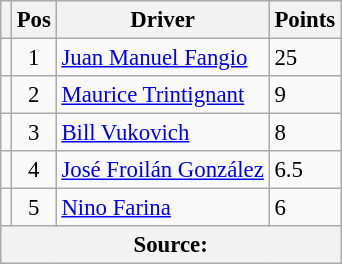<table class="wikitable" style="font-size: 95%;">
<tr>
<th></th>
<th>Pos</th>
<th>Driver</th>
<th>Points</th>
</tr>
<tr>
<td align="left"></td>
<td align="center">1</td>
<td> <a href='#'>Juan Manuel Fangio</a></td>
<td align="left">25</td>
</tr>
<tr>
<td align="left"></td>
<td align="center">2</td>
<td> <a href='#'>Maurice Trintignant</a></td>
<td align="left">9</td>
</tr>
<tr>
<td align="left"></td>
<td align="center">3</td>
<td> <a href='#'>Bill Vukovich</a></td>
<td align="left">8</td>
</tr>
<tr>
<td align="left"></td>
<td align="center">4</td>
<td> <a href='#'>José Froilán González</a></td>
<td align="left">6.5</td>
</tr>
<tr>
<td align="left"></td>
<td align="center">5</td>
<td> <a href='#'>Nino Farina</a></td>
<td align="left">6</td>
</tr>
<tr>
<th colspan=4>Source: </th>
</tr>
</table>
